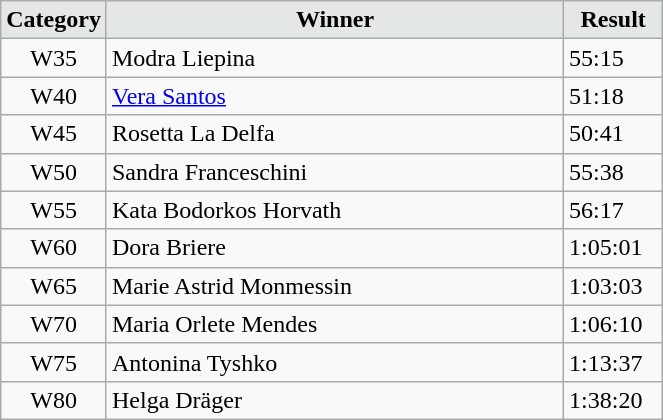<table class="wikitable" width=35%>
<tr>
<td width=15% align="center" bgcolor=#E3E7E6><strong>Category</strong></td>
<td align="center" bgcolor=#E3E7E6> <strong>Winner</strong></td>
<td width=15% align="center" bgcolor=#E3E7E6><strong>Result</strong></td>
</tr>
<tr>
<td align="center">W35</td>
<td> Modra Liepina</td>
<td>55:15</td>
</tr>
<tr>
<td align="center">W40</td>
<td> <a href='#'>Vera Santos</a></td>
<td>51:18</td>
</tr>
<tr>
<td align="center">W45</td>
<td> Rosetta La Delfa</td>
<td>50:41</td>
</tr>
<tr>
<td align="center">W50</td>
<td> Sandra Franceschini</td>
<td>55:38</td>
</tr>
<tr>
<td align="center">W55</td>
<td> Kata Bodorkos Horvath</td>
<td>56:17</td>
</tr>
<tr>
<td align="center">W60</td>
<td> Dora Briere</td>
<td>1:05:01</td>
</tr>
<tr>
<td align="center">W65</td>
<td> Marie Astrid Monmessin</td>
<td>1:03:03</td>
</tr>
<tr>
<td align="center">W70</td>
<td> Maria Orlete Mendes</td>
<td>1:06:10</td>
</tr>
<tr>
<td align="center">W75</td>
<td> Antonina Tyshko</td>
<td>1:13:37</td>
</tr>
<tr>
<td align="center">W80</td>
<td> Helga Dräger</td>
<td>1:38:20</td>
</tr>
</table>
